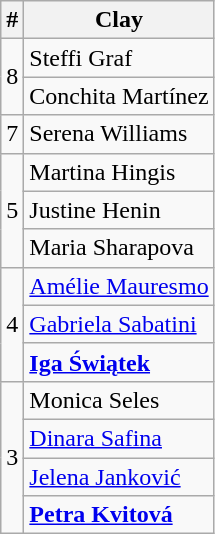<table class="wikitable">
<tr>
<th>#</th>
<th>Clay</th>
</tr>
<tr>
<td rowspan="2">8</td>
<td> Steffi Graf</td>
</tr>
<tr>
<td> Conchita Martínez</td>
</tr>
<tr>
<td>7</td>
<td> Serena Williams</td>
</tr>
<tr>
<td rowspan="3">5</td>
<td> Martina Hingis</td>
</tr>
<tr>
<td> Justine Henin</td>
</tr>
<tr>
<td> Maria Sharapova</td>
</tr>
<tr>
<td rowspan="3">4</td>
<td> <a href='#'>Amélie Mauresmo</a></td>
</tr>
<tr>
<td> <a href='#'>Gabriela Sabatini</a></td>
</tr>
<tr>
<td> <strong><a href='#'>Iga Świątek</a></strong></td>
</tr>
<tr>
<td rowspan="4">3</td>
<td> Monica Seles</td>
</tr>
<tr>
<td> <a href='#'>Dinara Safina</a></td>
</tr>
<tr>
<td> <a href='#'>Jelena Janković</a></td>
</tr>
<tr>
<td> <strong><a href='#'>Petra Kvitová</a></strong></td>
</tr>
</table>
